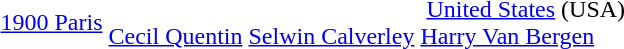<table>
<tr>
<td><a href='#'> 1900 Paris</a> <br></td>
<td><br><a href='#'>Cecil Quentin</a></td>
<td><br><a href='#'>Selwin Calverley</a></td>
<td> <a href='#'>United States</a> <span>(USA)</span><br><a href='#'>Harry Van Bergen</a></td>
</tr>
</table>
